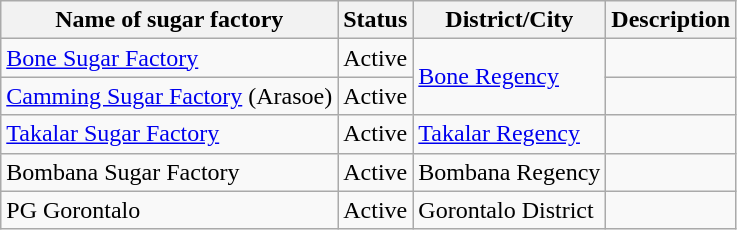<table class="wikitable">
<tr>
<th>Name of sugar factory</th>
<th>Status</th>
<th>District/City</th>
<th>Description</th>
</tr>
<tr>
<td><a href='#'>Bone Sugar Factory</a></td>
<td>Active</td>
<td rowspan="2"><a href='#'>Bone Regency</a></td>
<td></td>
</tr>
<tr>
<td><a href='#'>Camming Sugar Factory</a> (Arasoe)</td>
<td>Active</td>
<td></td>
</tr>
<tr>
<td><a href='#'>Takalar Sugar Factory</a></td>
<td>Active</td>
<td><a href='#'>Takalar Regency</a></td>
<td></td>
</tr>
<tr>
<td>Bombana Sugar Factory</td>
<td>Active</td>
<td>Bombana Regency</td>
<td></td>
</tr>
<tr>
<td>PG Gorontalo</td>
<td>Active</td>
<td>Gorontalo District</td>
<td></td>
</tr>
</table>
